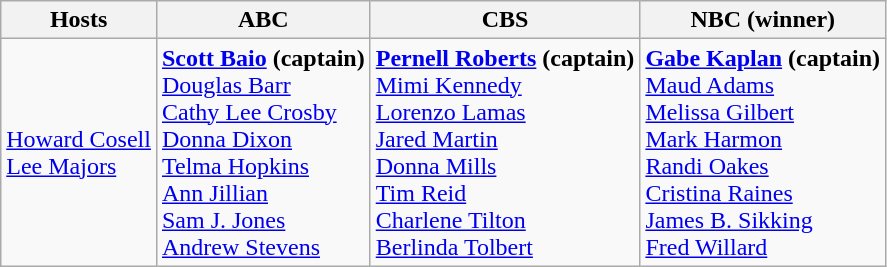<table class="wikitable">
<tr>
<th>Hosts</th>
<th>ABC</th>
<th>CBS</th>
<th>NBC (winner)</th>
</tr>
<tr>
<td><a href='#'>Howard Cosell</a><br><a href='#'>Lee Majors</a></td>
<td><strong><a href='#'>Scott Baio</a> (captain)</strong><br><a href='#'>Douglas Barr</a><br><a href='#'>Cathy Lee Crosby</a><br><a href='#'>Donna Dixon</a><br><a href='#'>Telma Hopkins</a><br><a href='#'>Ann Jillian</a><br><a href='#'>Sam J. Jones</a><br><a href='#'>Andrew Stevens</a></td>
<td><strong><a href='#'>Pernell Roberts</a> (captain)</strong><br><a href='#'>Mimi Kennedy</a><br><a href='#'>Lorenzo Lamas</a><br><a href='#'>Jared Martin</a><br><a href='#'>Donna Mills</a><br><a href='#'>Tim Reid</a><br><a href='#'>Charlene Tilton</a><br><a href='#'>Berlinda Tolbert</a></td>
<td><strong><a href='#'>Gabe Kaplan</a> (captain)</strong><br><a href='#'>Maud Adams</a><br><a href='#'>Melissa Gilbert</a><br><a href='#'>Mark Harmon</a><br><a href='#'>Randi Oakes</a><br><a href='#'>Cristina Raines</a><br><a href='#'>James B. Sikking</a><br><a href='#'>Fred Willard</a></td>
</tr>
</table>
